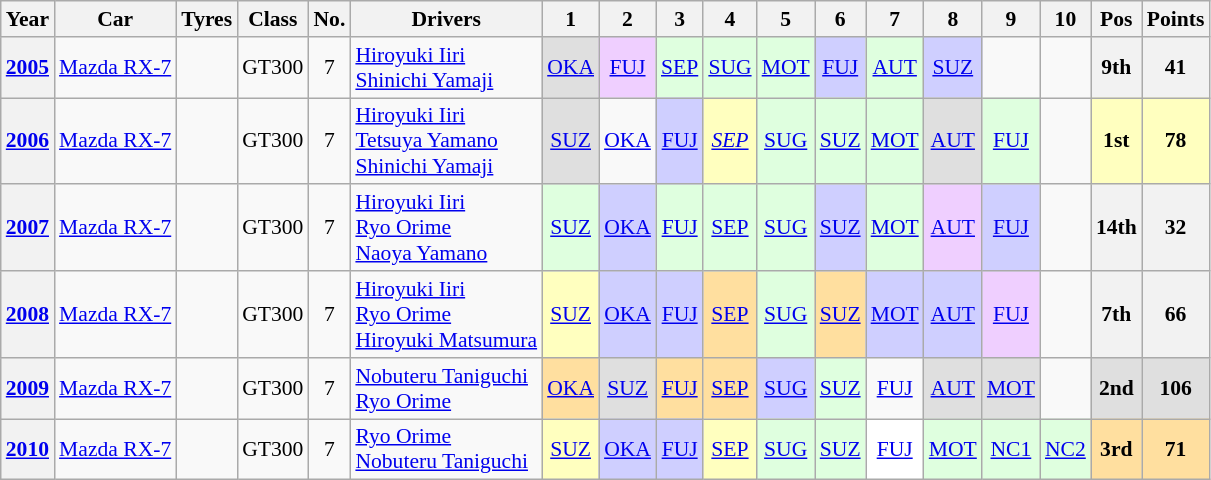<table class="wikitable" style="text-align:center; font-size:90%">
<tr>
<th>Year</th>
<th>Car</th>
<th>Tyres</th>
<th>Class</th>
<th>No.</th>
<th>Drivers</th>
<th>1</th>
<th>2</th>
<th>3</th>
<th>4</th>
<th>5</th>
<th>6</th>
<th>7</th>
<th>8</th>
<th>9</th>
<th>10</th>
<th>Pos</th>
<th>Points</th>
</tr>
<tr>
<th><a href='#'>2005</a></th>
<td><a href='#'>Mazda RX-7</a></td>
<td></td>
<td>GT300</td>
<td>7</td>
<td align="left"> <a href='#'>Hiroyuki Iiri</a><br> <a href='#'>Shinichi Yamaji</a></td>
<td style="background:#DFDFDF;"><a href='#'>OKA</a><br></td>
<td style="background:#EFCFFF;"><a href='#'>FUJ</a><br></td>
<td style="background:#DFFFDF;"><a href='#'>SEP</a><br></td>
<td style="background:#DFFFDF;"><a href='#'>SUG</a><br></td>
<td style="background:#DFFFDF;"><a href='#'>MOT</a><br></td>
<td style="background:#CFCFFF;"><a href='#'>FUJ</a><br></td>
<td style="background:#DFFFDF;"><a href='#'>AUT</a><br></td>
<td style="background:#CFCFFF;"><a href='#'>SUZ</a><br></td>
<td></td>
<td></td>
<th>9th</th>
<th>41</th>
</tr>
<tr>
<th><a href='#'>2006</a></th>
<td><a href='#'>Mazda RX-7</a></td>
<td></td>
<td>GT300</td>
<td>7</td>
<td align="left"> <a href='#'>Hiroyuki Iiri</a><br> <a href='#'>Tetsuya Yamano</a><br> <a href='#'>Shinichi Yamaji</a></td>
<td style="background:#DFDFDF;"><a href='#'>SUZ</a><br></td>
<td><a href='#'>OKA</a></td>
<td style="background:#CFCFFF;"><a href='#'>FUJ</a><br></td>
<td style="background:#FFFFBF;"><a href='#'><em>SEP</em></a><br></td>
<td style="background:#DFFFDF;"><a href='#'>SUG</a><br></td>
<td style="background:#DFFFDF;"><a href='#'>SUZ</a><br></td>
<td style="background:#DFFFDF;"><a href='#'>MOT</a><br></td>
<td style="background:#DFDFDF;"><a href='#'>AUT</a><br></td>
<td style="background:#DFFFDF;"><a href='#'>FUJ</a><br></td>
<td></td>
<th style="background:#FFFFBF;">1st</th>
<th style="background:#FFFFBF;">78</th>
</tr>
<tr>
<th><a href='#'>2007</a></th>
<td><a href='#'>Mazda RX-7</a></td>
<td></td>
<td>GT300</td>
<td>7</td>
<td align="left"> <a href='#'>Hiroyuki Iiri</a><br> <a href='#'>Ryo Orime</a><br> <a href='#'>Naoya Yamano</a></td>
<td style="background:#DFFFDF;"><a href='#'>SUZ</a><br></td>
<td style="background:#CFCFFF;"><a href='#'>OKA</a><br></td>
<td style="background:#DFFFDF;"><a href='#'>FUJ</a><br></td>
<td style="background:#DFFFDF;"><a href='#'>SEP</a><br></td>
<td style="background:#DFFFDF;"><a href='#'>SUG</a><br></td>
<td style="background:#CFCFFF;"><a href='#'>SUZ</a><br></td>
<td style="background:#DFFFDF;"><a href='#'>MOT</a><br></td>
<td style="background:#EFCFFF;"><a href='#'>AUT</a><br></td>
<td style="background:#CFCFFF;"><a href='#'>FUJ</a><br></td>
<td></td>
<th>14th</th>
<th>32</th>
</tr>
<tr>
<th><a href='#'>2008</a></th>
<td><a href='#'>Mazda RX-7</a></td>
<td></td>
<td>GT300</td>
<td>7</td>
<td align="left"> <a href='#'>Hiroyuki Iiri</a><br> <a href='#'>Ryo Orime</a><br> <a href='#'>Hiroyuki Matsumura</a></td>
<td style="background:#FFFFBF;"><a href='#'>SUZ</a><br></td>
<td style="background:#CFCFFF;"><a href='#'>OKA</a><br></td>
<td style="background:#CFCFFF;"><a href='#'>FUJ</a><br></td>
<td style="background:#FFDF9F;"><a href='#'>SEP</a><br></td>
<td style="background:#DFFFDF;"><a href='#'>SUG</a><br></td>
<td style="background:#FFDF9F;"><a href='#'>SUZ</a><br></td>
<td style="background:#CFCFFF;"><a href='#'>MOT</a><br></td>
<td style="background:#CFCFFF;"><a href='#'>AUT</a><br></td>
<td style="background:#EFCFFF;"><a href='#'>FUJ</a><br></td>
<td></td>
<th>7th</th>
<th>66</th>
</tr>
<tr>
<th><a href='#'>2009</a></th>
<td><a href='#'>Mazda RX-7</a></td>
<td></td>
<td>GT300</td>
<td>7</td>
<td align="left"> <a href='#'>Nobuteru Taniguchi</a><br> <a href='#'>Ryo Orime</a></td>
<td style="background:#FFDF9F;"><a href='#'>OKA</a><br></td>
<td style="background:#DFDFDF;"><a href='#'>SUZ</a><br></td>
<td style="background:#FFDF9F;"><a href='#'>FUJ</a><br></td>
<td style="background:#FFDF9F;"><a href='#'>SEP</a><br></td>
<td style="background:#CFCFFF;"><a href='#'>SUG</a><br></td>
<td style="background:#DFFFDF;"><a href='#'>SUZ</a><br></td>
<td><a href='#'>FUJ</a><br></td>
<td style="background:#DFDFDF;"><a href='#'>AUT</a><br></td>
<td style="background:#DFDFDF;"><a href='#'>MOT</a><br></td>
<td></td>
<th style="background:#DFDFDF;">2nd</th>
<th style="background:#DFDFDF;">106</th>
</tr>
<tr>
<th><a href='#'>2010</a></th>
<td><a href='#'>Mazda RX-7</a></td>
<td></td>
<td>GT300</td>
<td>7</td>
<td align="left"> <a href='#'>Ryo Orime</a><br> <a href='#'>Nobuteru Taniguchi</a></td>
<td style="background:#FFFFBF;"><a href='#'>SUZ</a><br></td>
<td style="background:#CFCFFF;"><a href='#'>OKA</a><br></td>
<td style="background:#CFCFFF;"><a href='#'>FUJ</a><br></td>
<td style="background:#FFFFBF;"><a href='#'>SEP</a><br></td>
<td style="background:#DFFFDF;"><a href='#'>SUG</a><br></td>
<td style="background:#DFFFDF;"><a href='#'>SUZ</a><br></td>
<td style="background:#fff;"><a href='#'>FUJ</a><br></td>
<td style="background:#DFFFDF;"><a href='#'>MOT</a><br></td>
<td style="background:#DFFFDF;"><a href='#'>NC1</a><br></td>
<td style="background:#DFFFDF;"><a href='#'>NC2</a><br></td>
<th style="background:#FFDF9F;">3rd</th>
<th style="background:#FFDF9F;">71</th>
</tr>
</table>
